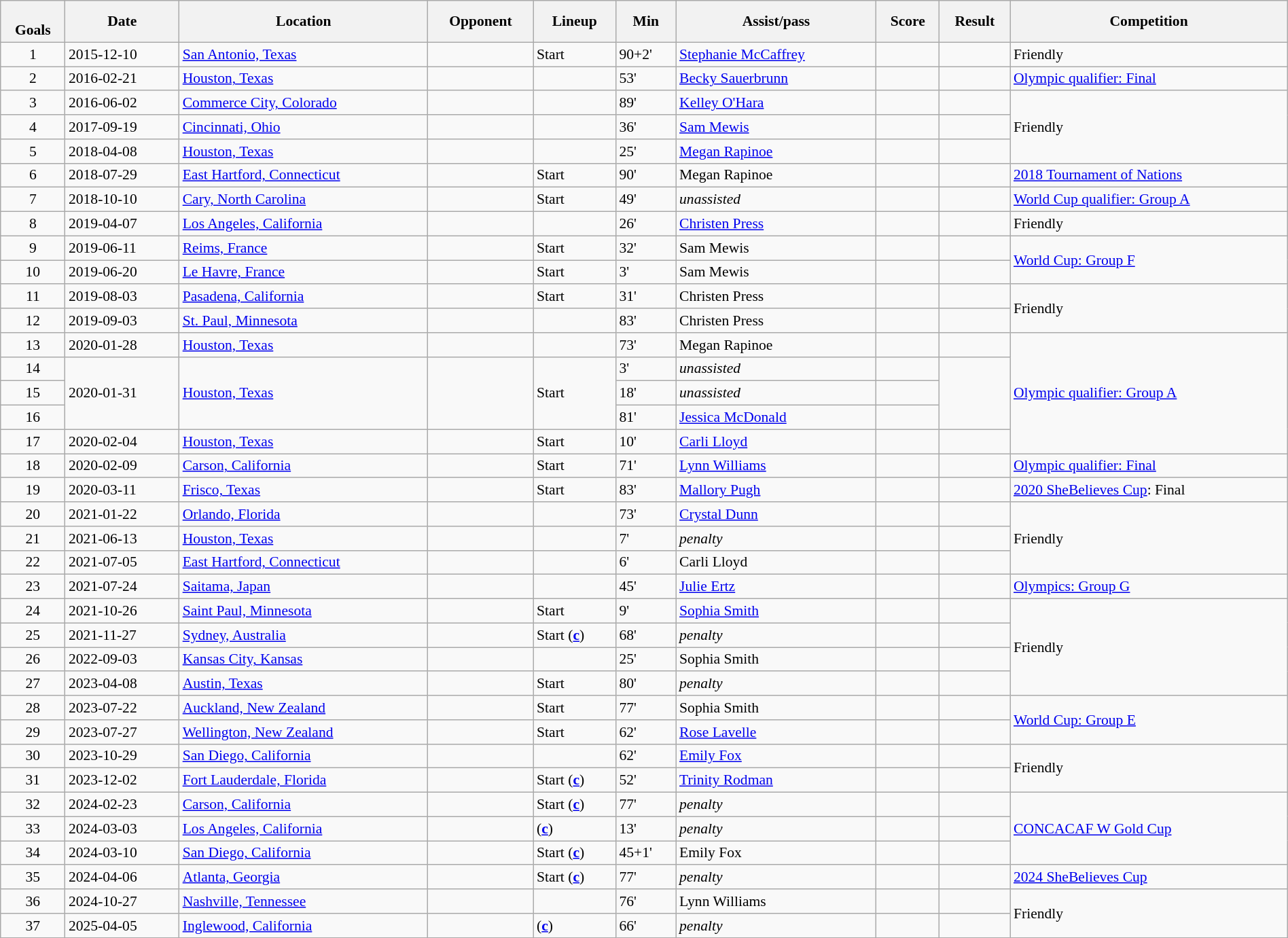<table class="wikitable collapsible sortable" style="width:100%; font-size:90%;">
<tr>
<th><br>Goals</th>
<th>Date</th>
<th>Location</th>
<th>Opponent</th>
<th data-sort-type="number">Lineup</th>
<th data-sort-type="number">Min</th>
<th>Assist/pass</th>
<th data-sort-type="number">Score</th>
<th data-sort-type="number">Result</th>
<th>Competition</th>
</tr>
<tr>
<td align=center>1</td>
<td>2015-12-10</td>
<td><a href='#'>San Antonio, Texas</a></td>
<td></td>
<td>Start</td>
<td>90+2'</td>
<td><a href='#'>Stephanie McCaffrey</a></td>
<td></td>
<td></td>
<td>Friendly</td>
</tr>
<tr>
<td align=center>2</td>
<td>2016-02-21</td>
<td><a href='#'>Houston, Texas</a></td>
<td></td>
<td></td>
<td>53'</td>
<td><a href='#'>Becky Sauerbrunn</a></td>
<td></td>
<td></td>
<td><a href='#'>Olympic qualifier: Final</a></td>
</tr>
<tr>
<td align=center>3</td>
<td>2016-06-02</td>
<td><a href='#'>Commerce City, Colorado</a></td>
<td></td>
<td></td>
<td>89'</td>
<td><a href='#'>Kelley O'Hara</a></td>
<td></td>
<td></td>
<td rowspan=3 >Friendly</td>
</tr>
<tr>
<td align=center>4</td>
<td>2017-09-19</td>
<td><a href='#'>Cincinnati, Ohio</a></td>
<td></td>
<td></td>
<td>36'</td>
<td><a href='#'>Sam Mewis</a></td>
<td></td>
<td></td>
</tr>
<tr>
<td align=center>5</td>
<td>2018-04-08</td>
<td> <a href='#'>Houston, Texas</a></td>
<td></td>
<td></td>
<td>25'</td>
<td><a href='#'>Megan Rapinoe</a></td>
<td align=center></td>
<td align=center></td>
</tr>
<tr>
<td align=center>6</td>
<td>2018-07-29</td>
<td> <a href='#'>East Hartford, Connecticut</a></td>
<td></td>
<td>Start</td>
<td>90'</td>
<td>Megan Rapinoe</td>
<td align=center></td>
<td align=center></td>
<td><a href='#'>2018 Tournament of Nations</a></td>
</tr>
<tr>
<td align=center>7</td>
<td>2018-10-10</td>
<td> <a href='#'>Cary, North Carolina</a></td>
<td></td>
<td>Start</td>
<td>49'</td>
<td><em>unassisted</em></td>
<td align=center></td>
<td align=center></td>
<td><a href='#'>World Cup qualifier: Group A</a></td>
</tr>
<tr>
<td align=center>8</td>
<td>2019-04-07</td>
<td><a href='#'>Los Angeles, California</a></td>
<td></td>
<td></td>
<td>26'</td>
<td><a href='#'>Christen Press</a></td>
<td></td>
<td></td>
<td>Friendly</td>
</tr>
<tr>
<td align=center>9</td>
<td>2019-06-11</td>
<td><a href='#'>Reims, France</a></td>
<td></td>
<td>Start</td>
<td>32'</td>
<td>Sam Mewis</td>
<td></td>
<td></td>
<td rowspan=2 ><a href='#'>World Cup: Group F</a></td>
</tr>
<tr>
<td align=center>10</td>
<td>2019-06-20</td>
<td><a href='#'>Le Havre, France</a></td>
<td></td>
<td>Start</td>
<td>3'</td>
<td>Sam Mewis</td>
<td></td>
<td></td>
</tr>
<tr>
<td align=center>11</td>
<td>2019-08-03</td>
<td><a href='#'>Pasadena, California</a></td>
<td></td>
<td>Start</td>
<td>31'</td>
<td>Christen Press</td>
<td></td>
<td></td>
<td rowspan=2 >Friendly</td>
</tr>
<tr>
<td align=center>12</td>
<td>2019-09-03</td>
<td><a href='#'>St. Paul, Minnesota</a></td>
<td></td>
<td></td>
<td>83'</td>
<td>Christen Press</td>
<td></td>
<td></td>
</tr>
<tr>
<td align=center>13</td>
<td>2020-01-28</td>
<td><a href='#'>Houston, Texas</a></td>
<td></td>
<td></td>
<td>73'</td>
<td>Megan Rapinoe</td>
<td></td>
<td></td>
<td rowspan=5 ><a href='#'>Olympic qualifier: Group A</a></td>
</tr>
<tr>
<td align=center>14</td>
<td rowspan=3>2020-01-31</td>
<td rowspan=3><a href='#'>Houston, Texas</a></td>
<td rowspan=3></td>
<td rowspan=3>Start</td>
<td>3'</td>
<td><em>unassisted</em></td>
<td></td>
<td rowspan=3></td>
</tr>
<tr>
<td align=center>15</td>
<td>18'</td>
<td><em>unassisted</em></td>
<td></td>
</tr>
<tr>
<td align=center>16</td>
<td>81'</td>
<td><a href='#'>Jessica McDonald</a></td>
<td></td>
</tr>
<tr>
<td align=center>17</td>
<td>2020-02-04</td>
<td><a href='#'>Houston, Texas</a></td>
<td></td>
<td>Start</td>
<td>10'</td>
<td><a href='#'>Carli Lloyd</a></td>
<td></td>
<td></td>
</tr>
<tr>
<td align=center>18</td>
<td>2020-02-09</td>
<td><a href='#'>Carson, California</a></td>
<td></td>
<td>Start</td>
<td>71'</td>
<td><a href='#'>Lynn Williams</a></td>
<td></td>
<td></td>
<td><a href='#'>Olympic qualifier: Final</a></td>
</tr>
<tr>
<td align=center>19</td>
<td>2020-03-11</td>
<td><a href='#'>Frisco, Texas</a></td>
<td></td>
<td>Start</td>
<td>83'</td>
<td><a href='#'>Mallory Pugh</a></td>
<td></td>
<td></td>
<td><a href='#'>2020 SheBelieves Cup</a>: Final</td>
</tr>
<tr>
<td align=center>20</td>
<td>2021-01-22</td>
<td><a href='#'>Orlando, Florida</a></td>
<td></td>
<td></td>
<td>73'</td>
<td><a href='#'>Crystal Dunn</a></td>
<td></td>
<td></td>
<td rowspan=3 >Friendly</td>
</tr>
<tr>
<td align=center>21</td>
<td>2021-06-13</td>
<td><a href='#'>Houston, Texas</a></td>
<td></td>
<td></td>
<td>7'</td>
<td><em>penalty</em></td>
<td></td>
<td></td>
</tr>
<tr>
<td align=center>22</td>
<td>2021-07-05</td>
<td><a href='#'>East Hartford, Connecticut</a></td>
<td></td>
<td></td>
<td>6'</td>
<td>Carli Lloyd</td>
<td></td>
<td></td>
</tr>
<tr>
<td align=center>23</td>
<td>2021-07-24</td>
<td><a href='#'>Saitama, Japan</a></td>
<td></td>
<td></td>
<td>45'</td>
<td><a href='#'>Julie Ertz</a></td>
<td></td>
<td></td>
<td><a href='#'>Olympics: Group G</a></td>
</tr>
<tr>
<td align=center>24</td>
<td>2021-10-26</td>
<td><a href='#'>Saint Paul, Minnesota</a></td>
<td></td>
<td>Start</td>
<td>9'</td>
<td><a href='#'>Sophia Smith</a></td>
<td></td>
<td></td>
<td rowspan=4 >Friendly</td>
</tr>
<tr>
<td align=center>25</td>
<td>2021-11-27</td>
<td><a href='#'>Sydney, Australia</a></td>
<td></td>
<td>Start (<strong><a href='#'>c</a></strong>)</td>
<td>68'</td>
<td><em>penalty</em></td>
<td></td>
<td></td>
</tr>
<tr>
<td align=center>26</td>
<td>2022-09-03</td>
<td><a href='#'>Kansas City, Kansas</a></td>
<td></td>
<td></td>
<td>25'</td>
<td>Sophia Smith</td>
<td></td>
<td></td>
</tr>
<tr>
<td align=center>27</td>
<td>2023-04-08</td>
<td><a href='#'>Austin, Texas</a></td>
<td></td>
<td>Start</td>
<td>80'</td>
<td><em>penalty</em></td>
<td></td>
<td></td>
</tr>
<tr>
<td align=center>28</td>
<td>2023-07-22</td>
<td><a href='#'>Auckland, New Zealand</a></td>
<td></td>
<td>Start</td>
<td>77'</td>
<td>Sophia Smith</td>
<td></td>
<td></td>
<td rowspan=2 ><a href='#'>World Cup: Group E</a></td>
</tr>
<tr>
<td align=center>29</td>
<td>2023-07-27</td>
<td><a href='#'>Wellington, New Zealand</a></td>
<td></td>
<td>Start</td>
<td>62'</td>
<td><a href='#'>Rose Lavelle</a></td>
<td></td>
<td></td>
</tr>
<tr>
<td align=center>30</td>
<td>2023-10-29</td>
<td><a href='#'>San Diego, California</a></td>
<td></td>
<td></td>
<td>62'</td>
<td><a href='#'>Emily Fox</a></td>
<td></td>
<td></td>
<td rowspan=2 >Friendly</td>
</tr>
<tr>
<td align=center>31</td>
<td>2023-12-02</td>
<td><a href='#'>Fort Lauderdale, Florida</a></td>
<td></td>
<td>Start (<strong><a href='#'>c</a></strong>)</td>
<td>52'</td>
<td><a href='#'>Trinity Rodman</a></td>
<td></td>
<td></td>
</tr>
<tr>
<td align=center>32</td>
<td>2024-02-23</td>
<td><a href='#'>Carson, California</a></td>
<td></td>
<td>Start (<strong><a href='#'>c</a></strong>)</td>
<td>77'</td>
<td><em>penalty</em></td>
<td></td>
<td></td>
<td rowspan=3 ><a href='#'>CONCACAF W Gold Cup</a></td>
</tr>
<tr>
<td align=center>33</td>
<td>2024-03-03</td>
<td><a href='#'>Los Angeles, California</a></td>
<td></td>
<td> (<strong><a href='#'>c</a></strong>)</td>
<td>13'</td>
<td><em>penalty</em></td>
<td></td>
<td></td>
</tr>
<tr>
<td align=center>34</td>
<td>2024-03-10</td>
<td><a href='#'>San Diego, California</a></td>
<td></td>
<td>Start (<strong><a href='#'>c</a></strong>)</td>
<td>45+1'</td>
<td>Emily Fox</td>
<td></td>
<td></td>
</tr>
<tr>
<td align=center>35</td>
<td>2024-04-06</td>
<td><a href='#'>Atlanta, Georgia</a></td>
<td></td>
<td>Start (<strong><a href='#'>c</a></strong>)</td>
<td>77'</td>
<td><em>penalty</em></td>
<td></td>
<td></td>
<td><a href='#'>2024 SheBelieves Cup</a></td>
</tr>
<tr>
<td align=center>36</td>
<td>2024-10-27</td>
<td><a href='#'>Nashville, Tennessee</a></td>
<td></td>
<td></td>
<td>76'</td>
<td>Lynn Williams</td>
<td></td>
<td></td>
<td rowspan=2 >Friendly</td>
</tr>
<tr>
<td align=center>37</td>
<td>2025-04-05</td>
<td><a href='#'>Inglewood, California</a></td>
<td></td>
<td> (<strong><a href='#'>c</a></strong>)</td>
<td>66'</td>
<td><em>penalty</em></td>
<td></td>
<td></td>
</tr>
</table>
